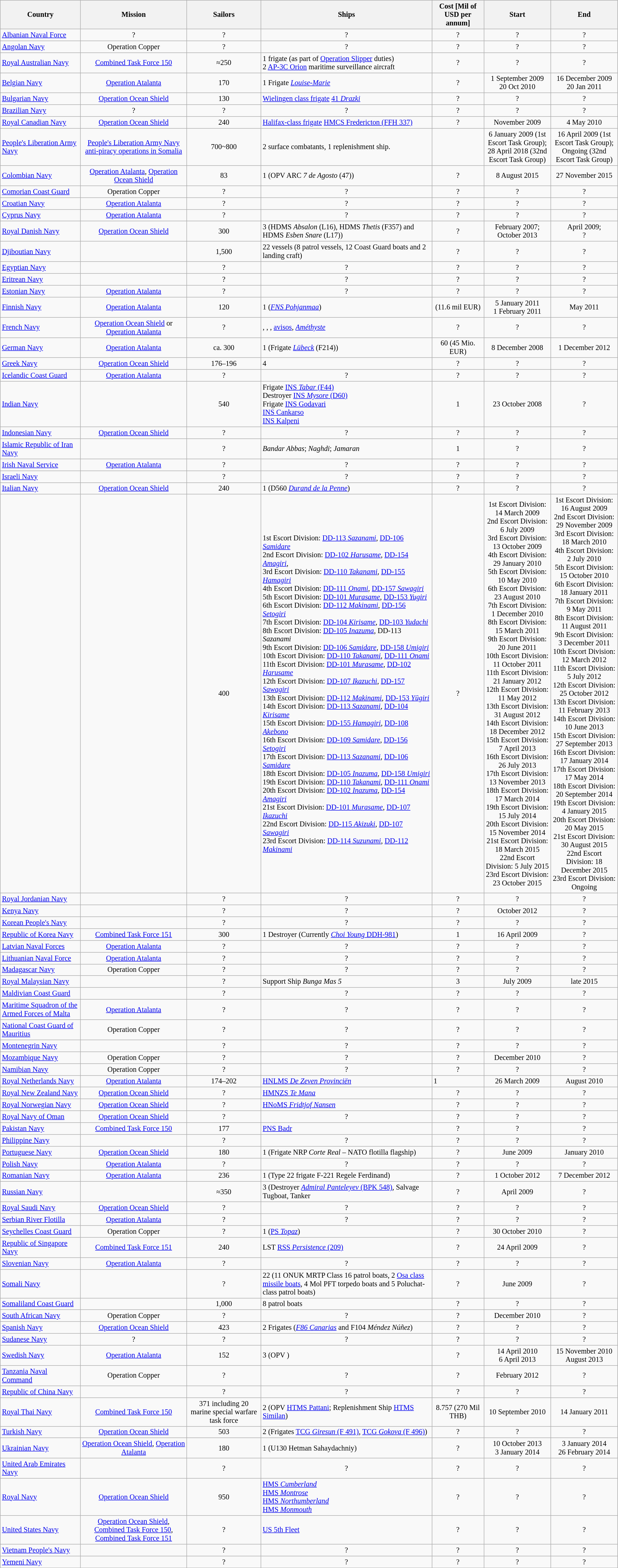<table class="wikitable" style="font-size:92%; text-align:center;">
<tr>
<th>Country</th>
<th>Mission</th>
<th>Sailors</th>
<th>Ships</th>
<th>Cost [Mil of USD per annum]</th>
<th>Start</th>
<th>End</th>
</tr>
<tr>
<td style="text-align:left;"> <a href='#'>Albanian Naval Force</a></td>
<td>?</td>
<td>?</td>
<td>?</td>
<td>?</td>
<td>?</td>
<td>?</td>
</tr>
<tr>
<td style="text-align:left;"> <a href='#'>Angolan Navy</a></td>
<td>Operation Copper</td>
<td>?</td>
<td>?</td>
<td>?</td>
<td>?</td>
<td>?</td>
</tr>
<tr>
<td style="text-align:left;"> <a href='#'>Royal Australian Navy</a></td>
<td><a href='#'>Combined Task Force 150</a></td>
<td>≈250</td>
<td style="text-align:left;">1 frigate (as part of <a href='#'>Operation Slipper</a> duties) <br> 2 <a href='#'>AP-3C Orion</a> maritime surveillance aircraft</td>
<td>?</td>
<td>?</td>
<td>?</td>
</tr>
<tr>
<td style="text-align:left;"> <a href='#'>Belgian Navy</a></td>
<td><a href='#'>Operation Atalanta</a></td>
<td>170</td>
<td style="text-align:left;">1 Frigate <em><a href='#'>Louise-Marie</a></em></td>
<td>?</td>
<td>1 September 2009<br>20 Oct 2010</td>
<td>16 December 2009<br>20 Jan 2011</td>
</tr>
<tr>
<td style="text-align:left;"> <a href='#'>Bulgarian Navy</a></td>
<td><a href='#'>Operation Ocean Shield</a></td>
<td>130</td>
<td style="text-align:left;"><a href='#'>Wielingen class frigate</a> <a href='#'>41 <em>Drazki</em></a></td>
<td>?</td>
<td>?</td>
<td>?</td>
</tr>
<tr>
<td style="text-align:left;"> <a href='#'>Brazilian Navy</a></td>
<td>?</td>
<td>?</td>
<td>?</td>
<td>?</td>
<td>?</td>
<td>?</td>
</tr>
<tr>
<td style="text-align:left;"> <a href='#'>Royal Canadian Navy</a></td>
<td><a href='#'>Operation Ocean Shield</a></td>
<td>240</td>
<td style="text-align:left;"><a href='#'>Halifax-class frigate</a> <a href='#'>HMCS Fredericton (FFH 337)</a></td>
<td>?</td>
<td>November 2009</td>
<td>4 May 2010</td>
</tr>
<tr>
<td style="text-align:left;"> <a href='#'>People's Liberation Army Navy</a></td>
<td><a href='#'>People's Liberation Army Navy anti-piracy operations in Somalia</a></td>
<td>700~800</td>
<td style="text-align:left;">2 surface combatants, 1 replenishment ship.</td>
<td></td>
<td>6 January 2009 (1st Escort Task Group);<br>28 April 2018 (32nd Escort Task Group)</td>
<td>16 April 2009 (1st Escort Task Group);<br>Ongoing (32nd Escort Task Group)</td>
</tr>
<tr>
<td style="text-align:left;"> <a href='#'>Colombian Navy</a></td>
<td><a href='#'>Operation Atalanta</a>, <a href='#'>Operation Ocean Shield</a></td>
<td>83</td>
<td style="text-align:left;">1 (OPV ARC <em>7 de Agosto</em> (47))</td>
<td>?</td>
<td>8 August 2015</td>
<td>27 November 2015</td>
</tr>
<tr>
<td style="text-align:left;"> <a href='#'>Comorian Coast Guard</a></td>
<td>Operation Copper</td>
<td>?</td>
<td>?</td>
<td>?</td>
<td>?</td>
<td>?</td>
</tr>
<tr>
<td style="text-align:left;"> <a href='#'>Croatian Navy</a></td>
<td><a href='#'>Operation Atalanta</a></td>
<td>?</td>
<td>?</td>
<td>?</td>
<td>?</td>
<td>?</td>
</tr>
<tr>
<td style="text-align:left;"> <a href='#'>Cyprus Navy</a></td>
<td><a href='#'>Operation Atalanta</a></td>
<td>?</td>
<td>?</td>
<td>?</td>
<td>?</td>
<td>?</td>
</tr>
<tr>
<td style="text-align:left;"> <a href='#'>Royal Danish Navy</a></td>
<td><a href='#'>Operation Ocean Shield</a><br></td>
<td>300</td>
<td style="text-align:left;">3 (HDMS <em>Absalon</em> (L16), HDMS <em>Thetis</em> (F357) and HDMS <em>Esben Snare</em> (L17))</td>
<td>?</td>
<td>February 2007;<br> October 2013</td>
<td>April 2009;<br> ?</td>
</tr>
<tr>
<td style="text-align:left;"> <a href='#'>Djiboutian Navy</a></td>
<td></td>
<td>1,500</td>
<td style="text-align:left;">22 vessels (8 patrol vessels, 12 Coast Guard boats and 2 landing craft)</td>
<td>?</td>
<td>?</td>
<td>?</td>
</tr>
<tr>
<td style="text-align:left;"> <a href='#'>Egyptian Navy</a></td>
<td></td>
<td>?</td>
<td>?</td>
<td>?</td>
<td>?</td>
<td>?</td>
</tr>
<tr>
<td style="text-align:left;"> <a href='#'>Eritrean Navy</a></td>
<td></td>
<td>?</td>
<td>?</td>
<td>?</td>
<td>?</td>
<td>?</td>
</tr>
<tr>
<td style="text-align:left;"> <a href='#'>Estonian Navy</a></td>
<td><a href='#'>Operation Atalanta</a></td>
<td>?</td>
<td>?</td>
<td>?</td>
<td>?</td>
<td>?</td>
</tr>
<tr>
<td style="text-align:left;"> <a href='#'>Finnish Navy</a></td>
<td><a href='#'>Operation Atalanta</a></td>
<td>120</td>
<td style="text-align:left;">1 (<a href='#'><em>FNS Pohjanmaa</em></a>)</td>
<td>(11.6 mil EUR)</td>
<td>5 January 2011<br>1 February 2011</td>
<td>May 2011</td>
</tr>
<tr>
<td style="text-align:left;"> <a href='#'>French Navy</a></td>
<td><a href='#'>Operation Ocean Shield</a> or <a href='#'>Operation Atalanta</a><br></td>
<td>?</td>
<td style="text-align:left;">, , , <a href='#'>avisos</a>, <a href='#'><em>Améthyste</em></a></td>
<td>?</td>
<td>?</td>
<td>?</td>
</tr>
<tr>
<td style="text-align:left;"> <a href='#'>German Navy</a></td>
<td><a href='#'>Operation Atalanta</a></td>
<td>ca. 300</td>
<td style="text-align:left;">1 (Frigate <a href='#'><em>Lübeck</em></a> (F214))</td>
<td>60 (45 Mio. EUR)</td>
<td>8 December 2008</td>
<td>1 December 2012</td>
</tr>
<tr>
<td style="text-align:left;"> <a href='#'>Greek Navy</a></td>
<td><a href='#'>Operation Ocean Shield</a></td>
<td>176–196</td>
<td style="text-align:left;">4</td>
<td>?</td>
<td>?</td>
<td>?</td>
</tr>
<tr>
<td style="text-align:left;"> <a href='#'>Icelandic Coast Guard</a></td>
<td><a href='#'>Operation Atalanta</a></td>
<td>?</td>
<td>?</td>
<td>?</td>
<td>?</td>
<td>?</td>
</tr>
<tr>
<td style="text-align:left;"> <a href='#'>Indian Navy</a></td>
<td></td>
<td>540</td>
<td style="text-align:left;">Frigate <a href='#'>INS <em>Tabar</em> (F44)</a><br>Destroyer <a href='#'>INS <em>Mysore</em> (D60)</a><br>Frigate <a href='#'>INS Godavari</a><br><a href='#'>INS Cankarso</a><br> <a href='#'>INS Kalpeni</a></td>
<td>1</td>
<td>23 October 2008</td>
<td>?</td>
</tr>
<tr>
<td style="text-align:left;"> <a href='#'>Indonesian Navy</a></td>
<td><a href='#'>Operation Ocean Shield</a></td>
<td>?</td>
<td>?</td>
<td>?</td>
<td>?</td>
<td>?</td>
</tr>
<tr>
<td style="text-align:left;"> <a href='#'>Islamic Republic of Iran Navy</a></td>
<td></td>
<td>?</td>
<td style="text-align:left;"><em>Bandar Abbas</em>; <em>Naghdi</em>; <em>Jamaran</em></td>
<td>1</td>
<td>?</td>
<td>?</td>
</tr>
<tr>
<td style="text-align:left;"> <a href='#'>Irish Naval Service</a></td>
<td><a href='#'>Operation Atalanta</a></td>
<td>?</td>
<td>?</td>
<td>?</td>
<td>?</td>
<td>?</td>
</tr>
<tr>
<td style="text-align:left;"> <a href='#'>Israeli Navy</a></td>
<td></td>
<td>?</td>
<td>?</td>
<td>?</td>
<td>?</td>
<td>?</td>
</tr>
<tr>
<td style="text-align:left;"> <a href='#'>Italian Navy</a></td>
<td><a href='#'>Operation Ocean Shield</a><br></td>
<td>240</td>
<td style="text-align:left;">1 (D560 <a href='#'><em>Durand de la Penne</em></a>)</td>
<td>?</td>
<td>?</td>
<td>?</td>
</tr>
<tr>
<td style="text-align:left;"></td>
<td></td>
<td>400</td>
<td style="text-align:left;">1st Escort Division: <a href='#'>DD-113 <em>Sazanami</em></a>, <a href='#'>DD-106 <em>Samidare</em></a><br>2nd Escort Division: <a href='#'>DD-102 <em>Harusame</em></a>, <a href='#'>DD-154 <em>Amagiri</em></a>, <br>3rd Escort Division: <a href='#'>DD-110 <em>Takanami</em></a>, <a href='#'>DD-155 <em>Hamagiri</em></a><br>4th Escort Division: <a href='#'>DD-111 <em>Onami</em></a>, <a href='#'>DD-157 <em>Sawagiri</em></a><br>5th Escort Division: <a href='#'>DD-101 <em>Murasame</em></a>, <a href='#'>DD-153 <em>Yugiri</em></a><br>6th Escort Division: <a href='#'>DD-112 <em>Makinami</em></a>, <a href='#'>DD-156 <em>Setogiri</em></a><br>7th Escort Division: <a href='#'>DD-104 <em>Kirisame</em></a>, <a href='#'>DD-103 <em>Yudachi</em></a><br>8th Escort Division: <a href='#'>DD-105 <em>Inazuma</em></a>, DD-113 <em>Sazanami</em><br>9th Escort Division: <a href='#'>DD-106 <em>Samidare</em></a>, <a href='#'>DD-158 <em>Umigiri</em></a><br>10th Escort Division: <a href='#'>DD-110 <em>Takanami</em></a>, <a href='#'>DD-111 <em>Onami</em></a><br>11th Escort Division: <a href='#'>DD-101 <em>Murasame</em></a>, <a href='#'>DD-102 <em>Harusame</em></a><br>12th Escort Division: <a href='#'>DD-107 <em>Ikazuchi</em></a>, <a href='#'>DD-157 <em>Sawagiri</em></a><br>13th Escort Division: <a href='#'>DD-112 <em>Makinami</em></a>, <a href='#'>DD-153 <em>Yūgiri</em></a><br>14th Escort Division: <a href='#'>DD-113 <em>Sazanami</em></a>, <a href='#'>DD-104 <em>Kirisame</em></a><br>15th Escort Division: <a href='#'>DD-155 <em>Hamagiri</em></a>, <a href='#'>DD-108 <em>Akebono</em></a><br>16th Escort Division: <a href='#'>DD-109 <em>Samidare</em></a>, <a href='#'>DD-156 <em>Setogiri</em></a><br>17th Escort Division: <a href='#'>DD-113 <em>Sazanami</em></a>, <a href='#'>DD-106 <em>Samidare</em></a><br>18th Escort Division: <a href='#'>DD-105 <em>Inazuma</em></a>, <a href='#'>DD-158 <em>Umigiri</em></a><br>19th Escort Division: <a href='#'>DD-110 <em>Takanami</em></a>, <a href='#'>DD-111 <em>Onami</em></a> <br>20th Escort Division: <a href='#'>DD-102 <em>Inazuma</em></a>, <a href='#'>DD-154 <em>Amagiri</em></a><br>21st Escort Division: <a href='#'>DD-101 <em>Murasame</em></a>, <a href='#'>DD-107 <em>Ikazuchi</em></a><br>22nd Escort Division: <a href='#'>DD-115 <em>Akizuki</em></a>, <a href='#'>DD-107 <em>Sawagiri</em></a> <br>23rd Escort Division: <a href='#'>DD-114 <em>Suzunami</em></a>, <a href='#'>DD-112 <em> Makinami </em></a></td>
<td>?</td>
<td>1st Escort Division: 14 March 2009<br>2nd Escort Division: 6 July 2009<br>3rd Escort Division: 13 October 2009<br>4th Escort Division: 29 January 2010<br>5th Escort Division: 10 May 2010<br>6th Escort Division: 23 August 2010<br>7th Escort Division: 1 December 2010<br>8th Escort Division: 15 March 2011<br>9th Escort Division: 20 June 2011<br>10th Escort Division: 11 October 2011<br>11th Escort Division: 21 January 2012<br>12th Escort Division: 11 May 2012<br>13th Escort Division: 31 August 2012<br>14th Escort Division: 18 December 2012<br>15th Escort Division: 7 April 2013<br>16th Escort Division: 26 July 2013<br>17th Escort Division: 13 November 2013<br>18th Escort Division: 17 March 2014<br>19th Escort Division: 15 July 2014<br>20th Escort Division: 15 November 2014<br>21st Escort Division: 18 March 2015<br>22nd Escort Division: 5 July 2015<br>23rd Escort Division: 23 October 2015</td>
<td>1st Escort Division: 16 August 2009<br>2nd Escort Division: 29 November 2009<br>3rd Escort Division: 18 March 2010<br>4th Escort Division: 2 July 2010<br>5th Escort Division: 15 October 2010<br>6th Escort Division: 18 January 2011<br>7th Escort Division: 9 May 2011<br>8th Escort Division: 11 August 2011<br>9th Escort Division: 3 December 2011<br>10th Escort Division: 12 March 2012<br>11th Escort Division: 5 July 2012<br>12th Escort Division: 25 October 2012<br>13th Escort Division: 11 February 2013<br>14th Escort Division: 10 June 2013<br>15th Escort Division: 27 September 2013<br>16th Escort Division: 17 January 2014<br>17th Escort Division: 17 May 2014<br>18th Escort Division: 20 September 2014<br>19th Escort Division: 4 January 2015<br>20th Escort Division: 20 May 2015<br>21st Escort Division: 30 August 2015<br>22nd Escort Division: 18 December 2015<br>23rd Escort Division: Ongoing</td>
</tr>
<tr>
<td style="text-align:left;"> <a href='#'>Royal Jordanian Navy</a></td>
<td></td>
<td>?</td>
<td>?</td>
<td>?</td>
<td>?</td>
<td>?</td>
</tr>
<tr>
<td style="text-align:left;"> <a href='#'>Kenya Navy</a></td>
<td></td>
<td>?</td>
<td>?</td>
<td>?</td>
<td>October 2012</td>
<td>?</td>
</tr>
<tr>
<td style="text-align:left;"> <a href='#'>Korean People's Navy</a></td>
<td></td>
<td>?</td>
<td>?</td>
<td>?</td>
<td>?</td>
<td>?</td>
</tr>
<tr>
<td style="text-align:left;"> <a href='#'>Republic of Korea Navy</a></td>
<td><a href='#'>Combined Task Force 151</a></td>
<td>300</td>
<td style="text-align:left;">1 Destroyer (Currently <a href='#'><em>Choi Young</em> DDH-981</a>)</td>
<td>1</td>
<td>16 April 2009</td>
<td>?</td>
</tr>
<tr>
<td style="text-align:left;"> <a href='#'>Latvian Naval Forces</a></td>
<td><a href='#'>Operation Atalanta</a></td>
<td>?</td>
<td>?</td>
<td>?</td>
<td>?</td>
<td>?</td>
</tr>
<tr>
<td style="text-align:left;"> <a href='#'>Lithuanian Naval Force</a></td>
<td><a href='#'>Operation Atalanta</a></td>
<td>?</td>
<td>?</td>
<td>?</td>
<td>?</td>
<td>?</td>
</tr>
<tr>
<td style="text-align:left;"> <a href='#'>Madagascar Navy</a></td>
<td>Operation Copper</td>
<td>?</td>
<td>?</td>
<td>?</td>
<td>?</td>
<td>?</td>
</tr>
<tr>
<td style="text-align:left;"> <a href='#'>Royal Malaysian Navy</a></td>
<td></td>
<td>?</td>
<td style="text-align:left;">Support Ship  <em>Bunga Mas 5</em></td>
<td>3</td>
<td>July 2009</td>
<td>late 2015</td>
</tr>
<tr>
<td style="text-align:left;"> <a href='#'>Maldivian Coast Guard</a></td>
<td></td>
<td>?</td>
<td>?</td>
<td>?</td>
<td>?</td>
<td>?</td>
</tr>
<tr>
<td style="text-align:left;"> <a href='#'>Maritime Squadron of the Armed Forces of Malta</a></td>
<td><a href='#'>Operation Atalanta</a></td>
<td>?</td>
<td>?</td>
<td>?</td>
<td>?</td>
<td>?</td>
</tr>
<tr>
<td style="text-align:left;"> <a href='#'>National Coast Guard of Mauritius</a></td>
<td>Operation Copper</td>
<td>?</td>
<td>?</td>
<td>?</td>
<td>?</td>
<td>?</td>
</tr>
<tr>
<td style="text-align:left;"> <a href='#'>Montenegrin Navy</a></td>
<td></td>
<td>?</td>
<td>?</td>
<td>?</td>
<td>?</td>
<td>?</td>
</tr>
<tr>
<td style="text-align:left;"> <a href='#'>Mozambique Navy</a></td>
<td>Operation Copper</td>
<td>?</td>
<td>?</td>
<td>?</td>
<td>December 2010</td>
<td>?</td>
</tr>
<tr>
<td style="text-align:left;"> <a href='#'>Namibian Navy</a></td>
<td>Operation Copper</td>
<td>?</td>
<td>?</td>
<td>?</td>
<td>?</td>
<td>?</td>
</tr>
<tr>
<td style="text-align:left;"> <a href='#'>Royal Netherlands Navy</a></td>
<td><a href='#'>Operation Atalanta</a></td>
<td>174–202</td>
<td style="text-align:left;"><a href='#'>HNLMS <em>De Zeven Provinciën</em></a></td>
<td style="text-align:left;">1</td>
<td>26 March 2009</td>
<td>August 2010</td>
</tr>
<tr>
<td style="text-align:left;"> <a href='#'>Royal New Zealand Navy</a></td>
<td><a href='#'>Operation Ocean Shield</a></td>
<td>?</td>
<td style="text-align:left;"><a href='#'>HMNZS <em>Te Mana</em></a></td>
<td>?</td>
<td>?</td>
<td>?</td>
</tr>
<tr>
<td style="text-align:left;"> <a href='#'>Royal Norwegian Navy</a></td>
<td><a href='#'>Operation Ocean Shield</a></td>
<td>?</td>
<td style="text-align:left;"><a href='#'>HNoMS <em>Fridtjof Nansen</em></a></td>
<td>?</td>
<td>?</td>
<td>?</td>
</tr>
<tr>
<td style="text-align:left;"> <a href='#'>Royal Navy of Oman</a></td>
<td><a href='#'>Operation Ocean Shield</a></td>
<td>?</td>
<td>?</td>
<td>?</td>
<td>?</td>
<td>?</td>
</tr>
<tr>
<td style="text-align:left;"> <a href='#'>Pakistan Navy</a></td>
<td><a href='#'>Combined Task Force 150</a></td>
<td>177</td>
<td style="text-align:left;"><a href='#'>PNS Badr</a></td>
<td>?</td>
<td>?</td>
<td>?</td>
</tr>
<tr>
<td style="text-align:left;"> <a href='#'>Philippine Navy</a></td>
<td></td>
<td>?</td>
<td>?</td>
<td>?</td>
<td>?</td>
<td>?</td>
</tr>
<tr>
<td style="text-align:left;"> <a href='#'>Portuguese Navy</a></td>
<td><a href='#'>Operation Ocean Shield</a></td>
<td>180</td>
<td style="text-align:left;">1 (Frigate NRP <em>Corte Real</em> – NATO flotilla flagship)</td>
<td>?</td>
<td>June 2009</td>
<td>January 2010</td>
</tr>
<tr>
<td style="text-align:left;"> <a href='#'>Polish Navy</a></td>
<td><a href='#'>Operation Atalanta</a></td>
<td>?</td>
<td>?</td>
<td>?</td>
<td>?</td>
<td>?</td>
</tr>
<tr>
<td style="text-align:left;"> <a href='#'>Romanian Navy</a></td>
<td><a href='#'>Operation Atalanta</a></td>
<td>236</td>
<td style="text-align:left;">1 (Type 22 frigate F-221 Regele Ferdinand)</td>
<td>?</td>
<td>1 October 2012</td>
<td>7 December 2012</td>
</tr>
<tr>
<td style="text-align:left;"> <a href='#'>Russian Navy</a></td>
<td></td>
<td>≈350</td>
<td style="text-align:left;">3 (Destroyer <a href='#'><em>Admiral Panteleyev</em> (BPK 548)</a>, Salvage Tugboat, Tanker</td>
<td>?</td>
<td>April 2009</td>
<td>?</td>
</tr>
<tr>
<td style="text-align:left;"> <a href='#'>Royal Saudi Navy</a></td>
<td><a href='#'>Operation Ocean Shield</a></td>
<td>?</td>
<td>?</td>
<td>?</td>
<td>?</td>
<td>?</td>
</tr>
<tr>
<td style="text-align:left;"> <a href='#'>Serbian River Flotilla</a></td>
<td><a href='#'>Operation Atalanta</a></td>
<td>?</td>
<td>?</td>
<td>?</td>
<td>?</td>
<td>?</td>
</tr>
<tr>
<td style="text-align:left;"> <a href='#'>Seychelles Coast Guard</a></td>
<td>Operation Copper</td>
<td>?</td>
<td style="text-align:left;">1 (<a href='#'>PS <em>Topaz</em></a>)</td>
<td>?</td>
<td>30 October 2010</td>
<td>?</td>
</tr>
<tr>
<td style="text-align:left;"> <a href='#'>Republic of Singapore Navy</a></td>
<td><a href='#'>Combined Task Force 151</a></td>
<td>240</td>
<td style="text-align:left;">LST <a href='#'>RSS <em>Persistence</em> (209)</a></td>
<td>?</td>
<td>24 April 2009</td>
<td>?</td>
</tr>
<tr>
<td style="text-align:left;"> <a href='#'>Slovenian Navy</a></td>
<td><a href='#'>Operation Atalanta</a></td>
<td>?</td>
<td>?</td>
<td>?</td>
<td>?</td>
<td>?</td>
</tr>
<tr>
<td style="text-align:left;"> <a href='#'>Somali Navy</a></td>
<td></td>
<td>?</td>
<td style="text-align:left;">22 (11 ONUK MRTP Class 16 patrol boats, 2 <a href='#'>Osa class missile boats</a>, 4 Mol PFT torpedo boats and 5 Poluchat-class patrol boats)</td>
<td>?</td>
<td>June 2009</td>
<td>?</td>
</tr>
<tr>
<td style="text-align:left;"> <a href='#'>Somaliland Coast Guard</a></td>
<td></td>
<td>1,000</td>
<td style="text-align:left;">8 patrol boats</td>
<td>?</td>
<td>?</td>
<td>?</td>
</tr>
<tr>
<td style="text-align:left;"> <a href='#'>South African Navy</a></td>
<td>Operation Copper</td>
<td>?</td>
<td>?</td>
<td>?</td>
<td>December 2010</td>
<td>?</td>
</tr>
<tr>
<td style="text-align:left;"> <a href='#'>Spanish Navy</a></td>
<td><a href='#'>Operation Ocean Shield</a><br></td>
<td>423</td>
<td style="text-align:left;">2 Frigates (<a href='#'><em>F86 Canarias</em></a> and F104 <em>Méndez Núñez</em>)</td>
<td>?</td>
<td>?</td>
<td>?</td>
</tr>
<tr>
<td style="text-align:left;"> <a href='#'>Sudanese Navy</a></td>
<td>?</td>
<td>?</td>
<td>?</td>
<td>?</td>
<td>?</td>
<td>?</td>
</tr>
<tr>
<td style="text-align:left;"> <a href='#'>Swedish Navy</a></td>
<td><a href='#'>Operation Atalanta</a></td>
<td>152</td>
<td style="text-align:left;">3 (OPV )</td>
<td>?</td>
<td>14 April 2010<br>6 April 2013</td>
<td>15 November 2010<br>August 2013</td>
</tr>
<tr>
<td style="text-align:left;"> <a href='#'>Tanzania Naval Command</a></td>
<td>Operation Copper</td>
<td>?</td>
<td>?</td>
<td>?</td>
<td>February 2012</td>
<td>?</td>
</tr>
<tr>
<td style="text-align:left;"> <a href='#'>Republic of China Navy</a></td>
<td></td>
<td>?</td>
<td>?</td>
<td>?</td>
<td>?</td>
<td>?</td>
</tr>
<tr>
<td style="text-align:left;"> <a href='#'>Royal Thai Navy</a></td>
<td><a href='#'>Combined Task Force 150</a></td>
<td>371 including 20 marine special warfare task force</td>
<td style="text-align:left;">2 (OPV <a href='#'>HTMS Pattani</a>; Replenishment Ship <a href='#'>HTMS Similan</a>)</td>
<td>8.757 (270 Mil THB)</td>
<td>10 September 2010</td>
<td>14 January 2011</td>
</tr>
<tr>
<td style="text-align:left;"> <a href='#'>Turkish Navy</a></td>
<td><a href='#'>Operation Ocean Shield</a><br></td>
<td>503</td>
<td style="text-align:left;">2 (Frigates <a href='#'>TCG <em>Giresun</em> (F 491)</a>, <a href='#'>TCG <em>Gokova</em> (F 496)</a>)</td>
<td>?</td>
<td>?</td>
<td>?</td>
</tr>
<tr>
<td style="text-align:left;"> <a href='#'>Ukrainian Navy</a></td>
<td><a href='#'>Operation Ocean Shield</a>, <a href='#'>Operation Atalanta</a></td>
<td>180</td>
<td style="text-align:left;">1 (U130 Hetman Sahaydachniy)</td>
<td>?</td>
<td>10 October 2013 <br>3 January 2014</td>
<td>3 January 2014 <br>26 February 2014</td>
</tr>
<tr>
<td style="text-align:left;"> <a href='#'>United Arab Emirates Navy</a></td>
<td></td>
<td>?</td>
<td>?</td>
<td>?</td>
<td>?</td>
<td>?</td>
</tr>
<tr>
<td style="text-align:left;"> <a href='#'>Royal Navy</a></td>
<td><a href='#'>Operation Ocean Shield</a><br></td>
<td>950</td>
<td style="text-align:left;"><a href='#'>HMS <em>Cumberland</em></a><br><a href='#'>HMS <em>Montrose</em></a><br><a href='#'>HMS <em>Northumberland</em></a><br><a href='#'>HMS <em>Monmouth</em></a></td>
<td>?</td>
<td>?</td>
<td>?</td>
</tr>
<tr>
<td style="text-align:left;"> <a href='#'>United States Navy</a></td>
<td><a href='#'>Operation Ocean Shield</a>, <a href='#'>Combined Task Force 150</a>, <a href='#'>Combined Task Force 151</a></td>
<td>?</td>
<td style="text-align:left;"><a href='#'>US 5th Fleet</a></td>
<td>?</td>
<td>?</td>
<td>?</td>
</tr>
<tr>
<td style="text-align:left;"> <a href='#'>Vietnam People's Navy</a></td>
<td></td>
<td>?</td>
<td>?</td>
<td>?</td>
<td>?</td>
<td>?</td>
</tr>
<tr>
<td style="text-align:left;"> <a href='#'>Yemeni Navy</a></td>
<td></td>
<td>?</td>
<td>?</td>
<td>?</td>
<td>?</td>
<td>?</td>
</tr>
</table>
